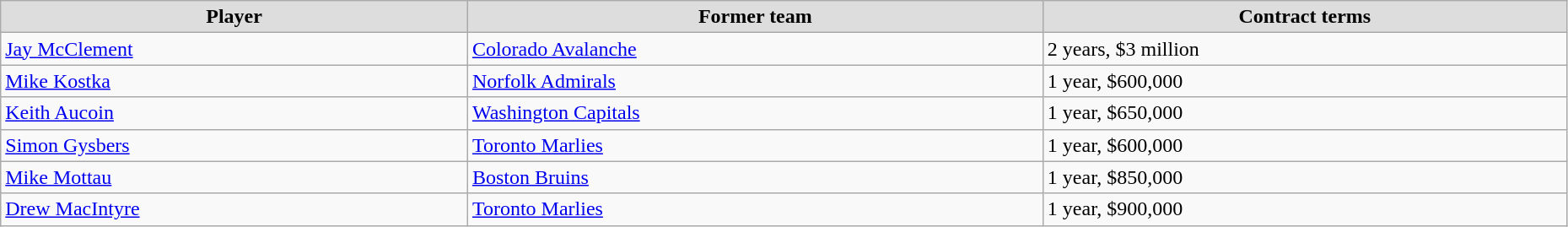<table class="wikitable" style="width:98%;">
<tr style="text-align:center; background:#ddd;">
<td><strong>Player</strong></td>
<td><strong>Former team</strong></td>
<td><strong>Contract terms</strong></td>
</tr>
<tr>
<td><a href='#'>Jay McClement</a></td>
<td><a href='#'>Colorado Avalanche</a></td>
<td>2 years, $3 million</td>
</tr>
<tr>
<td><a href='#'>Mike Kostka</a></td>
<td><a href='#'>Norfolk Admirals</a></td>
<td>1 year, $600,000</td>
</tr>
<tr>
<td><a href='#'>Keith Aucoin</a></td>
<td><a href='#'>Washington Capitals</a></td>
<td>1 year, $650,000</td>
</tr>
<tr>
<td><a href='#'>Simon Gysbers</a></td>
<td><a href='#'>Toronto Marlies</a></td>
<td>1 year, $600,000</td>
</tr>
<tr>
<td><a href='#'>Mike Mottau</a></td>
<td><a href='#'>Boston Bruins</a></td>
<td>1 year, $850,000</td>
</tr>
<tr>
<td><a href='#'>Drew MacIntyre</a></td>
<td><a href='#'>Toronto Marlies</a></td>
<td>1 year, $900,000</td>
</tr>
</table>
